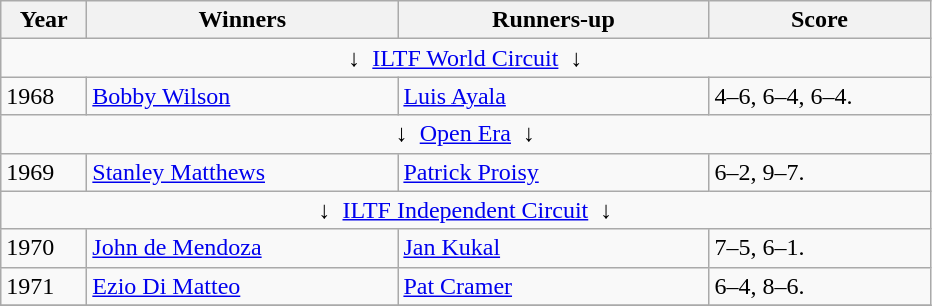<table class="wikitable">
<tr>
<th style="width:50px">Year</th>
<th style="width:200px">Winners</th>
<th style="width:200px">Runners-up</th>
<th style="width:140px" class="unsortable">Score</th>
</tr>
<tr>
<td colspan=4 align=center>↓  <a href='#'>ILTF World Circuit</a>  ↓</td>
</tr>
<tr>
<td>1968</td>
<td> <a href='#'>Bobby Wilson</a></td>
<td> <a href='#'>Luis Ayala</a></td>
<td>4–6, 6–4, 6–4.</td>
</tr>
<tr>
<td colspan=4 align=center>↓  <a href='#'>Open Era</a>  ↓</td>
</tr>
<tr>
<td>1969</td>
<td> <a href='#'>Stanley Matthews</a></td>
<td> <a href='#'>Patrick Proisy</a></td>
<td>6–2, 9–7.</td>
</tr>
<tr>
<td colspan=4 align=center>↓  <a href='#'>ILTF Independent Circuit</a>  ↓</td>
</tr>
<tr>
<td>1970</td>
<td>  <a href='#'>John de Mendoza</a></td>
<td> <a href='#'>Jan Kukal</a></td>
<td>7–5, 6–1.</td>
</tr>
<tr>
<td>1971</td>
<td> <a href='#'>Ezio Di Matteo</a></td>
<td> <a href='#'>Pat Cramer</a></td>
<td>6–4, 8–6.</td>
</tr>
<tr>
</tr>
</table>
